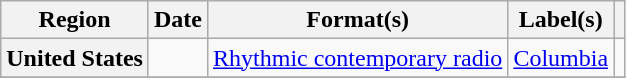<table class="wikitable plainrowheaders" style="text-align:left">
<tr>
<th scope="col">Region</th>
<th scope="col">Date</th>
<th scope="col">Format(s)</th>
<th scope="col">Label(s)</th>
<th scope="col"></th>
</tr>
<tr>
<th scope="row">United States</th>
<td></td>
<td><a href='#'>Rhythmic contemporary radio</a></td>
<td><a href='#'>Columbia</a></td>
<td></td>
</tr>
<tr>
</tr>
</table>
